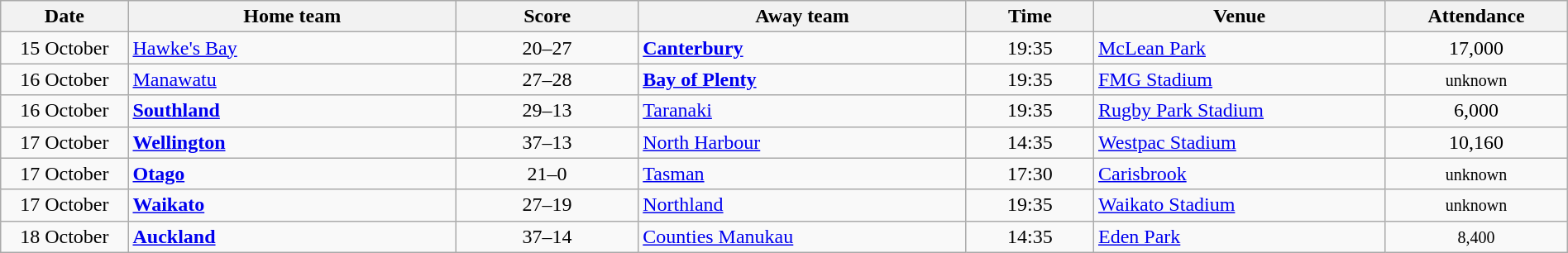<table class="wikitable" width=100%>
<tr>
<th width=7%>Date</th>
<th width=18%>Home team</th>
<th width=10%>Score</th>
<th width=18%>Away team</th>
<th width=7%>Time</th>
<th width=16%>Venue</th>
<th width=10%>Attendance</th>
</tr>
<tr>
<td style="text-align:center">15 October</td>
<td><a href='#'>Hawke's Bay</a></td>
<td style="text-align:center">20–27</td>
<td><strong><a href='#'>Canterbury</a></strong></td>
<td style="text-align:center">19:35</td>
<td><a href='#'>McLean Park</a></td>
<td style="text-align:center">17,000</td>
</tr>
<tr>
<td style="text-align:center">16 October</td>
<td><a href='#'>Manawatu</a></td>
<td style="text-align:center">27–28</td>
<td><strong><a href='#'>Bay of Plenty</a></strong></td>
<td style="text-align:center">19:35</td>
<td><a href='#'>FMG Stadium</a></td>
<td style="text-align:center"><small>unknown</small></td>
</tr>
<tr>
<td style="text-align:center">16 October</td>
<td><strong><a href='#'>Southland</a></strong></td>
<td style="text-align:center">29–13</td>
<td><a href='#'>Taranaki</a></td>
<td style="text-align:center">19:35</td>
<td><a href='#'>Rugby Park Stadium</a></td>
<td style="text-align:center">6,000</td>
</tr>
<tr>
<td style="text-align:center">17 October</td>
<td><strong><a href='#'>Wellington</a></strong></td>
<td style="text-align:center">37–13</td>
<td><a href='#'>North Harbour</a></td>
<td style="text-align:center">14:35</td>
<td><a href='#'>Westpac Stadium</a></td>
<td style="text-align:center">10,160</td>
</tr>
<tr>
<td style="text-align:center">17 October</td>
<td><strong><a href='#'>Otago</a></strong></td>
<td style="text-align:center">21–0</td>
<td><a href='#'>Tasman</a></td>
<td style="text-align:center">17:30</td>
<td><a href='#'>Carisbrook</a></td>
<td style="text-align:center"><small>unknown</small></td>
</tr>
<tr>
<td style="text-align:center">17 October</td>
<td><strong><a href='#'>Waikato</a></strong></td>
<td style="text-align:center">27–19</td>
<td><a href='#'>Northland</a></td>
<td style="text-align:center">19:35</td>
<td><a href='#'>Waikato Stadium</a></td>
<td style="text-align:center"><small>unknown</small></td>
</tr>
<tr>
<td style="text-align:center">18 October</td>
<td><strong><a href='#'>Auckland</a></strong></td>
<td style="text-align:center">37–14</td>
<td><a href='#'>Counties Manukau</a></td>
<td style="text-align:center">14:35</td>
<td><a href='#'>Eden Park</a></td>
<td style="text-align:center"><small>8,400</small></td>
</tr>
</table>
